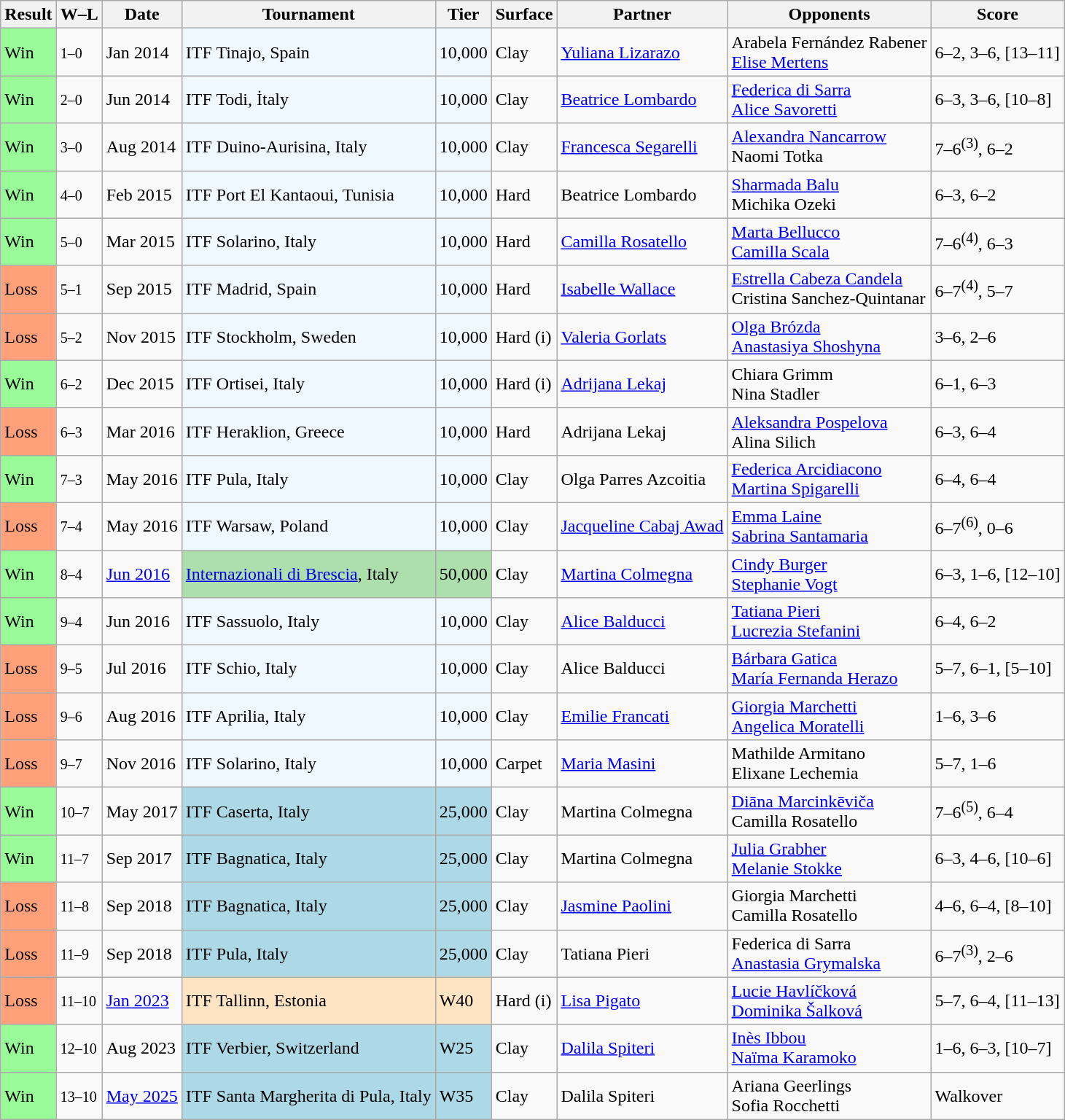<table class="sortable wikitable">
<tr>
<th>Result</th>
<th class="unsortable">W–L</th>
<th>Date</th>
<th>Tournament</th>
<th>Tier</th>
<th>Surface</th>
<th>Partner</th>
<th>Opponents</th>
<th class="unsortable">Score</th>
</tr>
<tr>
<td style="background:#98fb98;">Win</td>
<td><small>1–0</small></td>
<td>Jan 2014</td>
<td style="background:#f0f8ff;">ITF Tinajo, Spain</td>
<td style="background:#f0f8ff;">10,000</td>
<td>Clay</td>
<td> <a href='#'>Yuliana Lizarazo</a></td>
<td> Arabela Fernández Rabener <br>  <a href='#'>Elise Mertens</a></td>
<td>6–2, 3–6, [13–11]</td>
</tr>
<tr>
<td style="background:#98fb98;">Win</td>
<td><small>2–0</small></td>
<td>Jun 2014</td>
<td style="background:#f0f8ff;">ITF Todi, İtaly</td>
<td style="background:#f0f8ff;">10,000</td>
<td>Clay</td>
<td> <a href='#'>Beatrice Lombardo</a></td>
<td> <a href='#'>Federica di Sarra</a> <br>  <a href='#'>Alice Savoretti</a></td>
<td>6–3, 3–6, [10–8]</td>
</tr>
<tr>
<td style="background:#98fb98;">Win</td>
<td><small>3–0</small></td>
<td>Aug 2014</td>
<td style="background:#f0f8ff;">ITF Duino-Aurisina, Italy</td>
<td style="background:#f0f8ff;">10,000</td>
<td>Clay</td>
<td> <a href='#'>Francesca Segarelli</a></td>
<td> <a href='#'>Alexandra Nancarrow</a> <br>  Naomi Totka</td>
<td>7–6<sup>(3)</sup>, 6–2</td>
</tr>
<tr>
<td style="background:#98fb98;">Win</td>
<td><small>4–0</small></td>
<td>Feb 2015</td>
<td style="background:#f0f8ff;">ITF Port El Kantaoui, Tunisia</td>
<td style="background:#f0f8ff;">10,000</td>
<td>Hard</td>
<td> Beatrice Lombardo</td>
<td> <a href='#'>Sharmada Balu</a> <br>  Michika Ozeki</td>
<td>6–3, 6–2</td>
</tr>
<tr>
<td style="background:#98fb98;">Win</td>
<td><small>5–0</small></td>
<td>Mar 2015</td>
<td style="background:#f0f8ff;">ITF Solarino, Italy</td>
<td style="background:#f0f8ff;">10,000</td>
<td>Hard</td>
<td> <a href='#'>Camilla Rosatello</a></td>
<td> <a href='#'>Marta Bellucco</a> <br>  <a href='#'>Camilla Scala</a></td>
<td>7–6<sup>(4)</sup>, 6–3</td>
</tr>
<tr>
<td bgcolor="FFA07A">Loss</td>
<td><small>5–1</small></td>
<td>Sep 2015</td>
<td style="background:#f0f8ff;">ITF Madrid, Spain</td>
<td style="background:#f0f8ff;">10,000</td>
<td>Hard</td>
<td> <a href='#'>Isabelle Wallace</a></td>
<td> <a href='#'>Estrella Cabeza Candela</a> <br>  Cristina Sanchez-Quintanar</td>
<td>6–7<sup>(4)</sup>, 5–7</td>
</tr>
<tr>
<td style="background:#ffa07a;">Loss</td>
<td><small>5–2</small></td>
<td>Nov 2015</td>
<td style="background:#f0f8ff;">ITF Stockholm, Sweden</td>
<td style="background:#f0f8ff;">10,000</td>
<td>Hard (i)</td>
<td> <a href='#'>Valeria Gorlats</a></td>
<td> <a href='#'>Olga Brózda</a> <br>  <a href='#'>Anastasiya Shoshyna</a></td>
<td>3–6, 2–6</td>
</tr>
<tr>
<td style="background:#98fb98;">Win</td>
<td><small>6–2</small></td>
<td>Dec 2015</td>
<td style="background:#f0f8ff;">ITF Ortisei, Italy</td>
<td style="background:#f0f8ff;">10,000</td>
<td>Hard (i)</td>
<td> <a href='#'>Adrijana Lekaj</a></td>
<td> Chiara Grimm <br>  Nina Stadler</td>
<td>6–1, 6–3</td>
</tr>
<tr>
<td style="background:#ffa07a;">Loss</td>
<td><small>6–3</small></td>
<td>Mar 2016</td>
<td style="background:#f0f8ff;">ITF Heraklion, Greece</td>
<td style="background:#f0f8ff;">10,000</td>
<td>Hard</td>
<td> Adrijana Lekaj</td>
<td> <a href='#'>Aleksandra Pospelova</a> <br>  Alina Silich</td>
<td>6–3, 6–4</td>
</tr>
<tr>
<td style="background:#98fb98;">Win</td>
<td><small>7–3</small></td>
<td>May 2016</td>
<td style="background:#f0f8ff;">ITF Pula, Italy</td>
<td style="background:#f0f8ff;">10,000</td>
<td>Clay</td>
<td> Olga Parres Azcoitia</td>
<td> <a href='#'>Federica Arcidiacono</a> <br>  <a href='#'>Martina Spigarelli</a></td>
<td>6–4, 6–4</td>
</tr>
<tr>
<td style="background:#ffa07a;">Loss</td>
<td><small>7–4</small></td>
<td>May 2016</td>
<td style="background:#f0f8ff;">ITF Warsaw, Poland</td>
<td style="background:#f0f8ff;">10,000</td>
<td>Clay</td>
<td> <a href='#'>Jacqueline Cabaj Awad</a></td>
<td> <a href='#'>Emma Laine</a> <br>  <a href='#'>Sabrina Santamaria</a></td>
<td>6–7<sup>(6)</sup>, 0–6</td>
</tr>
<tr>
<td style="background:#98fb98;">Win</td>
<td><small>8–4</small></td>
<td><a href='#'>Jun 2016</a></td>
<td style="background:#addfad;"><a href='#'>Internazionali di Brescia</a>, Italy</td>
<td style="background:#addfad;">50,000</td>
<td>Clay</td>
<td> <a href='#'>Martina Colmegna</a></td>
<td> <a href='#'>Cindy Burger</a> <br>   <a href='#'>Stephanie Vogt</a></td>
<td>6–3, 1–6, [12–10]</td>
</tr>
<tr>
<td style="background:#98fb98;">Win</td>
<td><small>9–4</small></td>
<td>Jun 2016</td>
<td style="background:#f0f8ff;">ITF Sassuolo, Italy</td>
<td style="background:#f0f8ff;">10,000</td>
<td>Clay</td>
<td> <a href='#'>Alice Balducci</a></td>
<td> <a href='#'>Tatiana Pieri</a> <br>  <a href='#'>Lucrezia Stefanini</a></td>
<td>6–4, 6–2</td>
</tr>
<tr>
<td style="background:#ffa07a;">Loss</td>
<td><small>9–5</small></td>
<td>Jul 2016</td>
<td style="background:#f0f8ff;">ITF Schio, Italy</td>
<td style="background:#f0f8ff;">10,000</td>
<td>Clay</td>
<td> Alice Balducci</td>
<td> <a href='#'>Bárbara Gatica</a> <br>  <a href='#'>María Fernanda Herazo</a></td>
<td>5–7, 6–1, [5–10]</td>
</tr>
<tr>
<td style="background:#ffa07a;">Loss</td>
<td><small>9–6</small></td>
<td>Aug 2016</td>
<td style="background:#f0f8ff;">ITF Aprilia, Italy</td>
<td style="background:#f0f8ff;">10,000</td>
<td>Clay</td>
<td> <a href='#'>Emilie Francati</a></td>
<td> <a href='#'>Giorgia Marchetti</a> <br>  <a href='#'>Angelica Moratelli</a></td>
<td>1–6, 3–6</td>
</tr>
<tr>
<td style="background:#ffa07a;">Loss</td>
<td><small>9–7</small></td>
<td>Nov 2016</td>
<td style="background:#f0f8ff;">ITF Solarino, Italy</td>
<td style="background:#f0f8ff;">10,000</td>
<td>Carpet</td>
<td> <a href='#'>Maria Masini</a></td>
<td> Mathilde Armitano <br>  Elixane Lechemia</td>
<td>5–7, 1–6</td>
</tr>
<tr>
<td style="background:#98fb98;">Win</td>
<td><small>10–7</small></td>
<td>May 2017</td>
<td style="background:lightblue;">ITF Caserta, Italy</td>
<td style="background:lightblue;">25,000</td>
<td>Clay</td>
<td> Martina Colmegna</td>
<td> <a href='#'>Diāna Marcinkēviča</a> <br>  Camilla Rosatello</td>
<td>7–6<sup>(5)</sup>, 6–4</td>
</tr>
<tr>
<td style="background:#98fb98;">Win</td>
<td><small>11–7</small></td>
<td>Sep 2017</td>
<td style="background:lightblue;">ITF Bagnatica, Italy</td>
<td style="background:lightblue;">25,000</td>
<td>Clay</td>
<td> Martina Colmegna</td>
<td> <a href='#'>Julia Grabher</a> <br>  <a href='#'>Melanie Stokke</a></td>
<td>6–3, 4–6, [10–6]</td>
</tr>
<tr>
<td style="background:#ffa07a;">Loss</td>
<td><small>11–8</small></td>
<td>Sep 2018</td>
<td style="background:lightblue;">ITF Bagnatica, Italy</td>
<td style="background:lightblue;">25,000</td>
<td>Clay</td>
<td> <a href='#'>Jasmine Paolini</a></td>
<td> Giorgia Marchetti <br>  Camilla Rosatello</td>
<td>4–6, 6–4, [8–10]</td>
</tr>
<tr>
<td style="background:#ffa07a;">Loss</td>
<td><small>11–9</small></td>
<td>Sep 2018</td>
<td style="background:lightblue;">ITF Pula, Italy</td>
<td style="background:lightblue;">25,000</td>
<td>Clay</td>
<td> Tatiana Pieri</td>
<td> Federica di Sarra <br>  <a href='#'>Anastasia Grymalska</a></td>
<td>6–7<sup>(3)</sup>, 2–6</td>
</tr>
<tr>
<td style="background:#ffa07a;">Loss</td>
<td><small>11–10</small></td>
<td><a href='#'>Jan 2023</a></td>
<td style="background:#ffe4c4;">ITF Tallinn, Estonia</td>
<td style="background:#ffe4c4;">W40</td>
<td>Hard (i)</td>
<td> <a href='#'>Lisa Pigato</a></td>
<td> <a href='#'>Lucie Havlíčková</a> <br>  <a href='#'>Dominika Šalková</a></td>
<td>5–7, 6–4, [11–13]</td>
</tr>
<tr>
<td style="background:#98fb98;">Win</td>
<td><small>12–10</small></td>
<td>Aug 2023</td>
<td style="background:lightblue;">ITF Verbier, Switzerland</td>
<td style="background:lightblue;">W25</td>
<td>Clay</td>
<td> <a href='#'>Dalila Spiteri</a></td>
<td> <a href='#'>Inès Ibbou</a> <br>  <a href='#'>Naïma Karamoko</a></td>
<td>1–6, 6–3, [10–7]</td>
</tr>
<tr>
<td bgcolor="98FB98">Win</td>
<td><small>13–10</small></td>
<td><a href='#'>May 2025</a></td>
<td style="background:lightblue;">ITF Santa Margherita di Pula, Italy</td>
<td style="background:lightblue;">W35</td>
<td>Clay</td>
<td> Dalila Spiteri</td>
<td> Ariana Geerlings <br>  Sofia Rocchetti</td>
<td>Walkover</td>
</tr>
</table>
